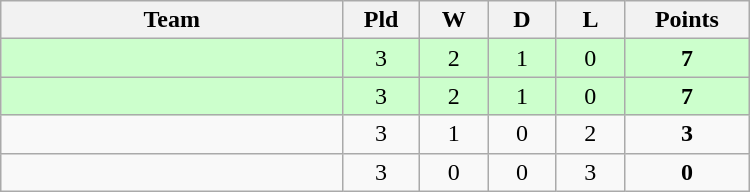<table class=wikitable style="text-align:center" width=500>
<tr>
<th width=25%>Team</th>
<th width=5%>Pld</th>
<th width=5%>W</th>
<th width=5%>D</th>
<th width=5%>L</th>
<th width=8%>Points</th>
</tr>
<tr bgcolor=#ccffcc>
<td align="left"></td>
<td>3</td>
<td>2</td>
<td>1</td>
<td>0</td>
<td><strong>7</strong></td>
</tr>
<tr bgcolor=#ccffcc>
<td align="left"></td>
<td>3</td>
<td>2</td>
<td>1</td>
<td>0</td>
<td><strong>7</strong></td>
</tr>
<tr>
<td align="left"></td>
<td>3</td>
<td>1</td>
<td>0</td>
<td>2</td>
<td><strong>3</strong></td>
</tr>
<tr>
<td align="left"></td>
<td>3</td>
<td>0</td>
<td>0</td>
<td>3</td>
<td><strong>0</strong></td>
</tr>
</table>
